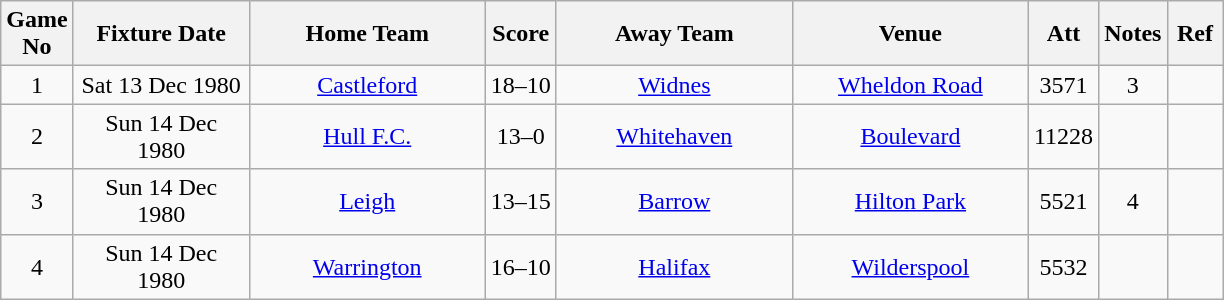<table class="wikitable" style="text-align:center;">
<tr>
<th width=10 abbr="No">Game No</th>
<th width=110 abbr="Date">Fixture Date</th>
<th width=150 abbr="Home Team">Home Team</th>
<th width=40 abbr="Score">Score</th>
<th width=150 abbr="Away Team">Away Team</th>
<th width=150 abbr="Venue">Venue</th>
<th width=30 abbr="Att">Att</th>
<th width=20 abbr="Notes">Notes</th>
<th width=30 abbr="Ref">Ref</th>
</tr>
<tr>
<td>1</td>
<td>Sat 13 Dec 1980</td>
<td><a href='#'>Castleford</a></td>
<td>18–10</td>
<td><a href='#'>Widnes</a></td>
<td><a href='#'>Wheldon Road</a></td>
<td>3571</td>
<td>3</td>
<td></td>
</tr>
<tr>
<td>2</td>
<td>Sun 14 Dec 1980</td>
<td><a href='#'>Hull F.C.</a></td>
<td>13–0</td>
<td><a href='#'>Whitehaven</a></td>
<td><a href='#'>Boulevard</a></td>
<td>11228</td>
<td></td>
<td></td>
</tr>
<tr>
<td>3</td>
<td>Sun 14 Dec 1980</td>
<td><a href='#'>Leigh</a></td>
<td>13–15</td>
<td><a href='#'>Barrow</a></td>
<td><a href='#'>Hilton Park</a></td>
<td>5521</td>
<td>4</td>
<td></td>
</tr>
<tr>
<td>4</td>
<td>Sun 14 Dec 1980</td>
<td><a href='#'>Warrington</a></td>
<td>16–10</td>
<td><a href='#'>Halifax</a></td>
<td><a href='#'>Wilderspool</a></td>
<td>5532</td>
<td></td>
<td></td>
</tr>
</table>
